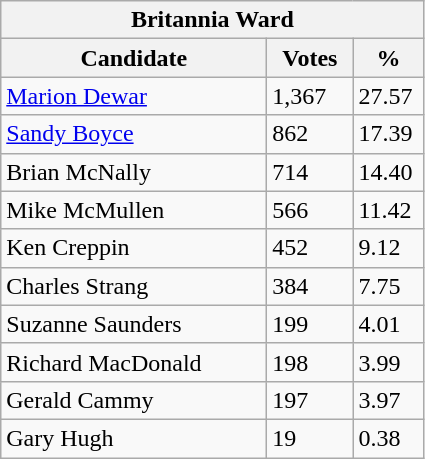<table class="wikitable">
<tr>
<th colspan="3">Britannia Ward</th>
</tr>
<tr>
<th style="width: 170px">Candidate</th>
<th style="width: 50px">Votes</th>
<th style="width: 40px">%</th>
</tr>
<tr>
<td><a href='#'>Marion Dewar</a></td>
<td>1,367</td>
<td>27.57</td>
</tr>
<tr>
<td><a href='#'>Sandy Boyce</a></td>
<td>862</td>
<td>17.39</td>
</tr>
<tr>
<td>Brian McNally</td>
<td>714</td>
<td>14.40</td>
</tr>
<tr>
<td>Mike McMullen</td>
<td>566</td>
<td>11.42</td>
</tr>
<tr>
<td>Ken Creppin</td>
<td>452</td>
<td>9.12</td>
</tr>
<tr>
<td>Charles Strang</td>
<td>384</td>
<td>7.75</td>
</tr>
<tr>
<td>Suzanne Saunders</td>
<td>199</td>
<td>4.01</td>
</tr>
<tr>
<td>Richard MacDonald</td>
<td>198</td>
<td>3.99</td>
</tr>
<tr>
<td>Gerald Cammy</td>
<td>197</td>
<td>3.97</td>
</tr>
<tr>
<td>Gary Hugh</td>
<td>19</td>
<td>0.38</td>
</tr>
</table>
